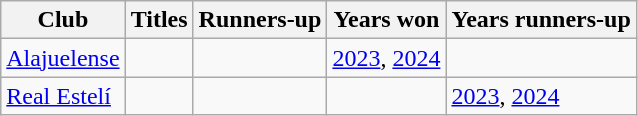<table class="wikitable sortable" style="text-align: left;">
<tr>
<th>Club</th>
<th>Titles</th>
<th>Runners-up</th>
<th>Years won</th>
<th>Years runners-up</th>
</tr>
<tr>
<td> <a href='#'>Alajuelense</a></td>
<td></td>
<td></td>
<td><a href='#'>2023</a>, <a href='#'>2024</a></td>
<td></td>
</tr>
<tr>
<td> <a href='#'>Real Estelí</a></td>
<td></td>
<td></td>
<td></td>
<td><a href='#'>2023</a>, <a href='#'>2024</a></td>
</tr>
</table>
